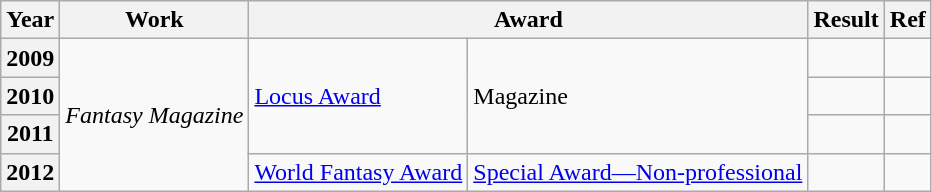<table class="wikitable">
<tr>
<th>Year</th>
<th>Work</th>
<th colspan="2">Award</th>
<th>Result</th>
<th>Ref</th>
</tr>
<tr>
<th>2009</th>
<td rowspan="4"><em>Fantasy Magazine</em></td>
<td rowspan="3"><a href='#'>Locus Award</a></td>
<td rowspan="3">Magazine</td>
<td></td>
<td></td>
</tr>
<tr>
<th>2010</th>
<td></td>
<td></td>
</tr>
<tr>
<th>2011</th>
<td></td>
<td></td>
</tr>
<tr>
<th>2012</th>
<td><a href='#'>World Fantasy Award</a></td>
<td><a href='#'>Special Award—Non-professional</a></td>
<td></td>
<td></td>
</tr>
</table>
